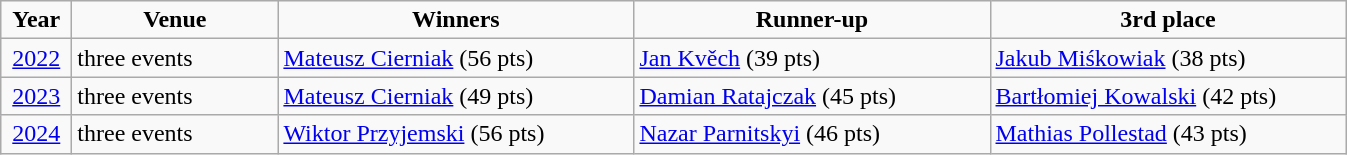<table class="wikitable">
<tr align=center>
<td width=40px  ><strong>Year</strong></td>
<td width=130px ><strong>Venue</strong></td>
<td width=230px ><strong>Winners</strong></td>
<td width=230px ><strong>Runner-up</strong></td>
<td width=230px ><strong>3rd place</strong></td>
</tr>
<tr>
<td align=center><a href='#'>2022</a></td>
<td>three events</td>
<td> <a href='#'>Mateusz Cierniak</a> (56 pts)</td>
<td> <a href='#'>Jan Kvěch</a> (39 pts)</td>
<td> <a href='#'>Jakub Miśkowiak</a> (38 pts)</td>
</tr>
<tr>
<td align=center><a href='#'>2023</a></td>
<td>three events</td>
<td> <a href='#'>Mateusz Cierniak</a> (49 pts)</td>
<td> <a href='#'>Damian Ratajczak</a> (45 pts)</td>
<td> <a href='#'>Bartłomiej Kowalski</a> (42 pts)</td>
</tr>
<tr>
<td align=center><a href='#'>2024</a></td>
<td>three events</td>
<td> <a href='#'>Wiktor Przyjemski</a> (56 pts)</td>
<td> <a href='#'>Nazar Parnitskyi</a> (46 pts)</td>
<td> <a href='#'>Mathias Pollestad</a> (43 pts)</td>
</tr>
</table>
